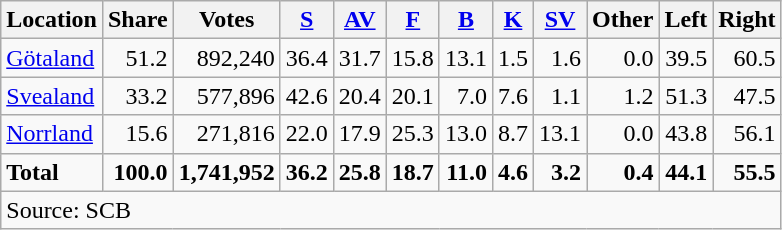<table class="wikitable sortable" style=text-align:right>
<tr>
<th>Location</th>
<th>Share</th>
<th>Votes</th>
<th><a href='#'>S</a></th>
<th><a href='#'>AV</a></th>
<th><a href='#'>F</a></th>
<th><a href='#'>B</a></th>
<th><a href='#'>K</a></th>
<th><a href='#'>SV</a></th>
<th>Other</th>
<th>Left</th>
<th>Right</th>
</tr>
<tr>
<td align=left><a href='#'>Götaland</a></td>
<td>51.2</td>
<td>892,240</td>
<td>36.4</td>
<td>31.7</td>
<td>15.8</td>
<td>13.1</td>
<td>1.5</td>
<td>1.6</td>
<td>0.0</td>
<td>39.5</td>
<td>60.5</td>
</tr>
<tr>
<td align=left><a href='#'>Svealand</a></td>
<td>33.2</td>
<td>577,896</td>
<td>42.6</td>
<td>20.4</td>
<td>20.1</td>
<td>7.0</td>
<td>7.6</td>
<td>1.1</td>
<td>1.2</td>
<td>51.3</td>
<td>47.5</td>
</tr>
<tr>
<td align=left><a href='#'>Norrland</a></td>
<td>15.6</td>
<td>271,816</td>
<td>22.0</td>
<td>17.9</td>
<td>25.3</td>
<td>13.0</td>
<td>8.7</td>
<td>13.1</td>
<td>0.0</td>
<td>43.8</td>
<td>56.1</td>
</tr>
<tr>
<td align=left><strong>Total</strong></td>
<td><strong>100.0</strong></td>
<td><strong>1,741,952</strong></td>
<td><strong>36.2</strong></td>
<td><strong>25.8</strong></td>
<td><strong>18.7</strong></td>
<td><strong>11.0</strong></td>
<td><strong>4.6</strong></td>
<td><strong>3.2</strong></td>
<td><strong>0.4</strong></td>
<td><strong>44.1</strong></td>
<td><strong>55.5</strong></td>
</tr>
<tr>
<td align=left colspan=12>Source: SCB </td>
</tr>
</table>
